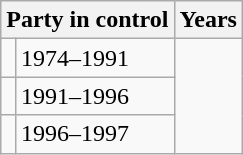<table class="wikitable">
<tr>
<th colspan=2>Party in control</th>
<th>Years</th>
</tr>
<tr>
<td></td>
<td>1974–1991</td>
</tr>
<tr>
<td></td>
<td>1991–1996</td>
</tr>
<tr>
<td></td>
<td>1996–1997</td>
</tr>
</table>
